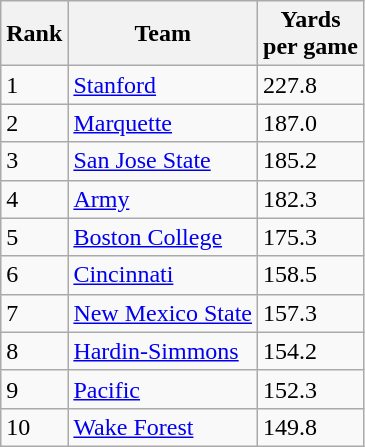<table class="wikitable sortable">
<tr>
<th>Rank</th>
<th>Team</th>
<th>Yards<br>per game</th>
</tr>
<tr>
<td>1</td>
<td><a href='#'>Stanford</a></td>
<td>227.8</td>
</tr>
<tr>
<td>2</td>
<td><a href='#'>Marquette</a></td>
<td>187.0</td>
</tr>
<tr>
<td>3</td>
<td><a href='#'>San Jose State</a></td>
<td>185.2</td>
</tr>
<tr>
<td>4</td>
<td><a href='#'>Army</a></td>
<td>182.3</td>
</tr>
<tr>
<td>5</td>
<td><a href='#'>Boston College</a></td>
<td>175.3</td>
</tr>
<tr>
<td>6</td>
<td><a href='#'>Cincinnati</a></td>
<td>158.5</td>
</tr>
<tr>
<td>7</td>
<td><a href='#'>New Mexico State</a></td>
<td>157.3</td>
</tr>
<tr>
<td>8</td>
<td><a href='#'>Hardin-Simmons</a></td>
<td>154.2</td>
</tr>
<tr>
<td>9</td>
<td><a href='#'>Pacific</a></td>
<td>152.3</td>
</tr>
<tr>
<td>10</td>
<td><a href='#'>Wake Forest</a></td>
<td>149.8</td>
</tr>
</table>
